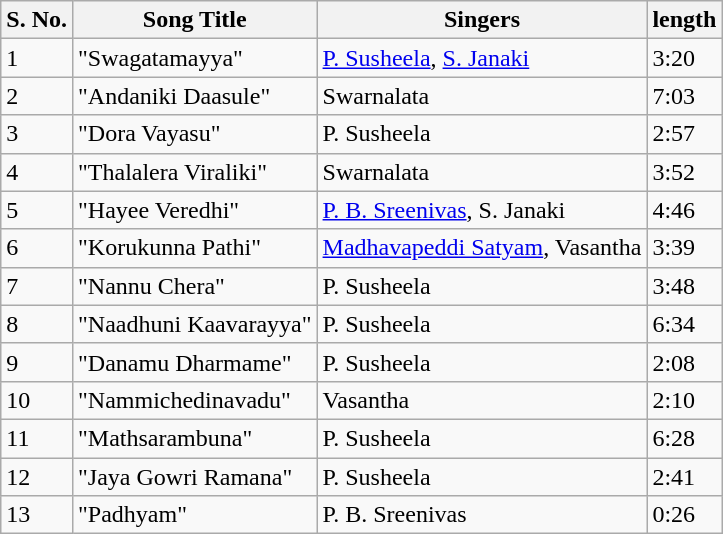<table class="wikitable">
<tr>
<th>S. No.</th>
<th>Song Title</th>
<th>Singers</th>
<th>length</th>
</tr>
<tr>
<td>1</td>
<td>"Swagatamayya"</td>
<td><a href='#'>P. Susheela</a>, <a href='#'>S. Janaki</a></td>
<td>3:20</td>
</tr>
<tr>
<td>2</td>
<td>"Andaniki Daasule"</td>
<td>Swarnalata</td>
<td>7:03</td>
</tr>
<tr>
<td>3</td>
<td>"Dora Vayasu"</td>
<td>P. Susheela</td>
<td>2:57</td>
</tr>
<tr>
<td>4</td>
<td>"Thalalera Viraliki"</td>
<td>Swarnalata</td>
<td>3:52</td>
</tr>
<tr>
<td>5</td>
<td>"Hayee Veredhi"</td>
<td><a href='#'>P. B. Sreenivas</a>, S. Janaki</td>
<td>4:46</td>
</tr>
<tr>
<td>6</td>
<td>"Korukunna Pathi"</td>
<td><a href='#'>Madhavapeddi Satyam</a>, Vasantha</td>
<td>3:39</td>
</tr>
<tr>
<td>7</td>
<td>"Nannu Chera"</td>
<td>P. Susheela</td>
<td>3:48</td>
</tr>
<tr>
<td>8</td>
<td>"Naadhuni Kaavarayya"</td>
<td>P. Susheela</td>
<td>6:34</td>
</tr>
<tr>
<td>9</td>
<td>"Danamu Dharmame"</td>
<td>P. Susheela</td>
<td>2:08</td>
</tr>
<tr>
<td>10</td>
<td>"Nammichedinavadu"</td>
<td>Vasantha</td>
<td>2:10</td>
</tr>
<tr>
<td>11</td>
<td>"Mathsarambuna"</td>
<td>P. Susheela</td>
<td>6:28</td>
</tr>
<tr>
<td>12</td>
<td>"Jaya Gowri Ramana"</td>
<td>P. Susheela</td>
<td>2:41</td>
</tr>
<tr>
<td>13</td>
<td>"Padhyam"</td>
<td>P. B. Sreenivas</td>
<td>0:26</td>
</tr>
</table>
